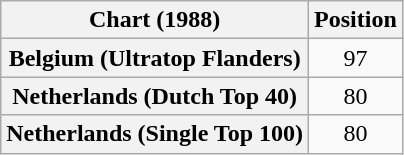<table class="wikitable sortable plainrowheaders" style="text-align:center">
<tr>
<th scope="col">Chart (1988)</th>
<th scope="col">Position</th>
</tr>
<tr>
<th scope="row">Belgium (Ultratop Flanders)</th>
<td>97</td>
</tr>
<tr>
<th scope="row">Netherlands (Dutch Top 40)</th>
<td>80</td>
</tr>
<tr>
<th scope="row">Netherlands (Single Top 100)</th>
<td>80</td>
</tr>
</table>
